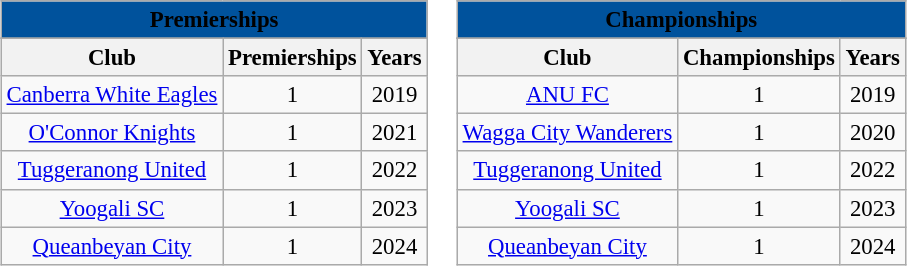<table>
<tr valign=top>
<td><br><table class="wikitable sortable" style="text-align:center; font-size:95%">
<tr>
<th style="background:#00529c;" colspan="7"><span>Premierships</span></th>
</tr>
<tr>
</tr>
<tr>
<th>Club</th>
<th>Premierships</th>
<th>Years</th>
</tr>
<tr>
<td><a href='#'>Canberra White Eagles</a></td>
<td>1</td>
<td>2019</td>
</tr>
<tr>
<td><a href='#'>O'Connor Knights</a></td>
<td>1</td>
<td>2021</td>
</tr>
<tr>
<td><a href='#'>Tuggeranong United</a></td>
<td>1</td>
<td>2022</td>
</tr>
<tr>
<td><a href='#'>Yoogali SC</a></td>
<td>1</td>
<td>2023</td>
</tr>
<tr>
<td><a href='#'>Queanbeyan City</a></td>
<td>1</td>
<td>2024</td>
</tr>
</table>
</td>
<td><br><table class="wikitable sortable" style="text-align:center; font-size:95%">
<tr>
<th style="background:#00529c;" colspan="7"><span>Championships</span></th>
</tr>
<tr>
</tr>
<tr>
<th>Club</th>
<th>Championships</th>
<th>Years</th>
</tr>
<tr>
<td><a href='#'>ANU FC</a></td>
<td>1</td>
<td>2019</td>
</tr>
<tr>
<td><a href='#'>Wagga City Wanderers</a></td>
<td>1</td>
<td>2020</td>
</tr>
<tr>
<td><a href='#'>Tuggeranong United</a></td>
<td>1</td>
<td>2022</td>
</tr>
<tr>
<td><a href='#'>Yoogali SC</a></td>
<td>1</td>
<td>2023</td>
</tr>
<tr>
<td><a href='#'>Queanbeyan City</a></td>
<td>1</td>
<td>2024</td>
</tr>
</table>
</td>
</tr>
</table>
